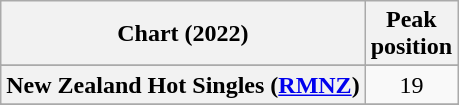<table class="wikitable sortable plainrowheaders" style="text-align:center">
<tr>
<th scope="col">Chart (2022)</th>
<th scope="col">Peak<br>position</th>
</tr>
<tr>
</tr>
<tr>
</tr>
<tr>
<th scope="row">New Zealand Hot Singles (<a href='#'>RMNZ</a>)</th>
<td>19</td>
</tr>
<tr>
</tr>
<tr>
</tr>
<tr>
</tr>
</table>
